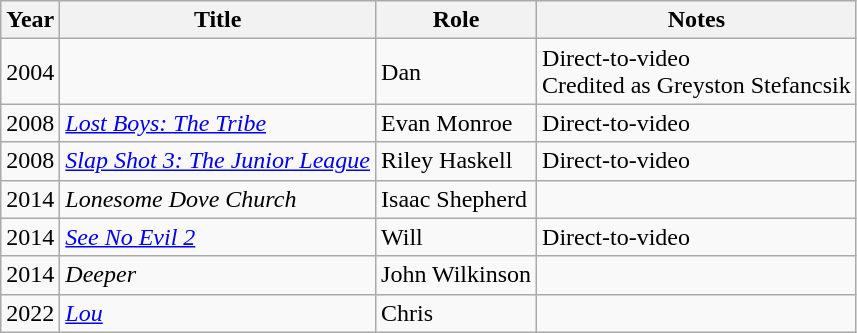<table class="wikitable sortable">
<tr>
<th scope="col">Year</th>
<th scope="col">Title</th>
<th scope="col">Role</th>
<th scope="col" class="unsortable">Notes</th>
</tr>
<tr>
<td>2004</td>
<td><em></em></td>
<td>Dan</td>
<td>Direct-to-video<br>Credited as Greyston Stefancsik</td>
</tr>
<tr>
<td>2008</td>
<td><em><a href='#'>Lost Boys: The Tribe</a></em></td>
<td>Evan Monroe</td>
<td>Direct-to-video</td>
</tr>
<tr>
<td>2008</td>
<td><em><a href='#'>Slap Shot 3: The Junior League</a></em></td>
<td>Riley Haskell</td>
<td>Direct-to-video</td>
</tr>
<tr>
<td>2014</td>
<td><em>Lonesome Dove Church</em></td>
<td>Isaac Shepherd</td>
<td></td>
</tr>
<tr>
<td>2014</td>
<td><em><a href='#'>See No Evil 2</a></em></td>
<td>Will</td>
<td>Direct-to-video</td>
</tr>
<tr>
<td>2014</td>
<td><em>Deeper</em></td>
<td>John Wilkinson</td>
<td></td>
</tr>
<tr>
<td>2022</td>
<td><em><a href='#'>Lou</a></em></td>
<td>Chris</td>
<td></td>
</tr>
</table>
